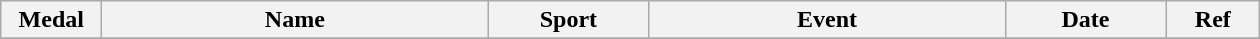<table class="wikitable sortable" style="font-size:100%">
<tr>
<th width="60">Medal</th>
<th width="250">Name</th>
<th width="100">Sport</th>
<th width="230">Event</th>
<th width="100">Date</th>
<th width="55">Ref</th>
</tr>
<tr>
</tr>
</table>
